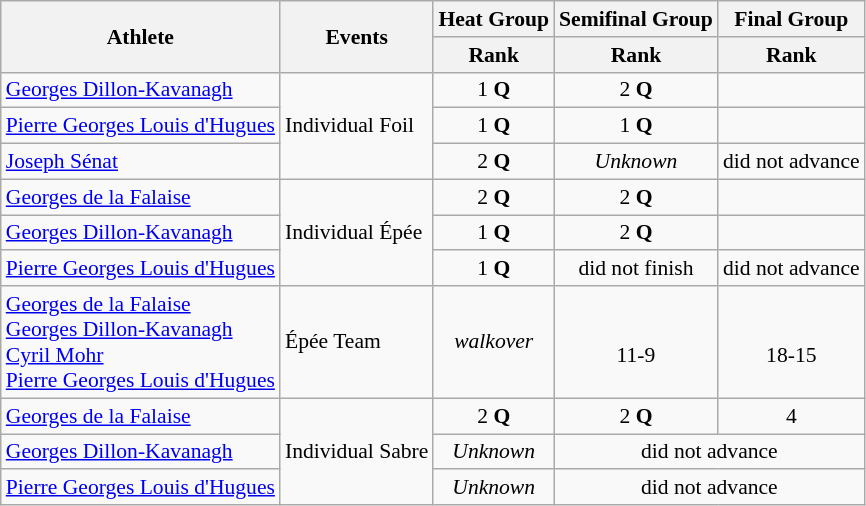<table class=wikitable style="font-size:90%">
<tr>
<th rowspan="2">Athlete</th>
<th rowspan="2">Events</th>
<th>Heat Group</th>
<th>Semifinal Group</th>
<th>Final Group</th>
</tr>
<tr>
<th>Rank</th>
<th>Rank</th>
<th>Rank</th>
</tr>
<tr>
<td><a href='#'>Georges Dillon-Kavanagh</a></td>
<td rowspan=3>Individual Foil</td>
<td align="center">1 <strong>Q</strong></td>
<td align="center">2 <strong>Q</strong></td>
<td align="center"></td>
</tr>
<tr>
<td><a href='#'>Pierre Georges Louis d'Hugues</a></td>
<td align="center">1 <strong>Q</strong></td>
<td align="center">1 <strong>Q</strong></td>
<td align="center"></td>
</tr>
<tr>
<td><a href='#'>Joseph Sénat</a></td>
<td align="center">2 <strong>Q</strong></td>
<td align="center"><em>Unknown</em></td>
<td align="center">did not advance</td>
</tr>
<tr>
<td><a href='#'>Georges de la Falaise</a></td>
<td rowspan=3>Individual Épée</td>
<td align="center">2 <strong>Q</strong></td>
<td align="center">2 <strong>Q</strong></td>
<td align="center"></td>
</tr>
<tr>
<td><a href='#'>Georges Dillon-Kavanagh</a></td>
<td align="center">1 <strong>Q</strong></td>
<td align="center">2 <strong>Q</strong></td>
<td align="center"></td>
</tr>
<tr>
<td><a href='#'>Pierre Georges Louis d'Hugues</a></td>
<td align="center">1 <strong>Q</strong></td>
<td align="center">did not finish</td>
<td align="center">did not advance</td>
</tr>
<tr>
<td><a href='#'>Georges de la Falaise</a><br><a href='#'>Georges Dillon-Kavanagh</a><br><a href='#'>Cyril Mohr</a><br><a href='#'>Pierre Georges Louis d'Hugues</a></td>
<td>Épée Team</td>
<td align="center"><em>walkover</em></td>
<td align="center"><br> 11-9</td>
<td align="center"><br> 18-15 </td>
</tr>
<tr>
<td><a href='#'>Georges de la Falaise</a></td>
<td rowspan=3>Individual Sabre</td>
<td align="center">2 <strong>Q</strong></td>
<td align="center">2 <strong>Q</strong></td>
<td align="center">4</td>
</tr>
<tr>
<td><a href='#'>Georges Dillon-Kavanagh</a></td>
<td align="center"><em>Unknown</em></td>
<td align="center" colspan=2>did not advance</td>
</tr>
<tr>
<td><a href='#'>Pierre Georges Louis d'Hugues</a></td>
<td align="center"><em>Unknown</em></td>
<td align="center" colspan=2>did not advance</td>
</tr>
</table>
